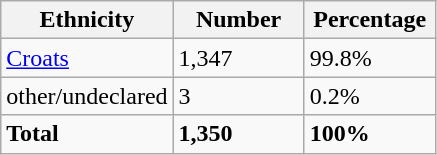<table class="wikitable">
<tr>
<th width="100px">Ethnicity</th>
<th width="80px">Number</th>
<th width="80px">Percentage</th>
</tr>
<tr>
<td><a href='#'>Croats</a></td>
<td>1,347</td>
<td>99.8%</td>
</tr>
<tr>
<td>other/undeclared</td>
<td>3</td>
<td>0.2%</td>
</tr>
<tr>
<td><strong>Total</strong></td>
<td><strong>1,350</strong></td>
<td><strong>100%</strong></td>
</tr>
</table>
